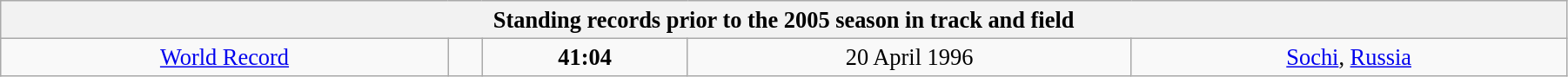<table class="wikitable" style=" text-align:center; font-size:110%;" width="95%">
<tr>
<th colspan="5">Standing records prior to the 2005 season in track and field</th>
</tr>
<tr>
<td><a href='#'>World Record</a></td>
<td></td>
<td><strong>41:04</strong></td>
<td>20 April 1996</td>
<td> <a href='#'>Sochi</a>, <a href='#'>Russia</a></td>
</tr>
</table>
